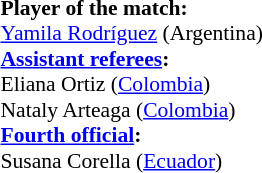<table width=100% style="font-size:90%">
<tr>
<td><br><strong>Player of the match:</strong>
<br><a href='#'>Yamila Rodríguez</a> (Argentina)<br><strong><a href='#'>Assistant referees</a>:</strong>
<br>Eliana Ortiz (<a href='#'>Colombia</a>)
<br>Nataly Arteaga (<a href='#'>Colombia</a>)
<br><strong><a href='#'>Fourth official</a>:</strong>
<br>Susana Corella (<a href='#'>Ecuador</a>)</td>
</tr>
</table>
